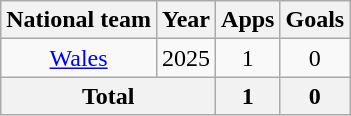<table class="wikitable" style="text-align:center">
<tr>
<th>National team</th>
<th>Year</th>
<th>Apps</th>
<th>Goals</th>
</tr>
<tr>
<td rowspan="1"><a href='#'>Wales</a></td>
<td>2025</td>
<td>1</td>
<td>0</td>
</tr>
<tr>
<th colspan="2">Total</th>
<th>1</th>
<th>0</th>
</tr>
</table>
